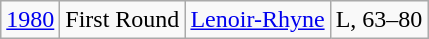<table class="wikitable">
<tr align="center">
<td><a href='#'>1980</a></td>
<td>First Round</td>
<td><a href='#'>Lenoir-Rhyne</a></td>
<td>L, 63–80</td>
</tr>
</table>
